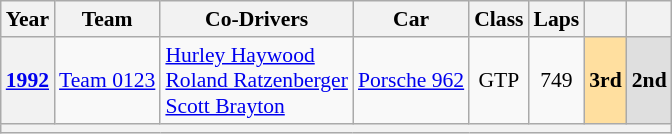<table class="wikitable" style="text-align:center; font-size:90%">
<tr>
<th>Year</th>
<th>Team</th>
<th>Co-Drivers</th>
<th>Car</th>
<th>Class</th>
<th>Laps</th>
<th></th>
<th></th>
</tr>
<tr>
<th><a href='#'>1992</a></th>
<td align="left"> <a href='#'>Team 0123</a></td>
<td align="left"> <a href='#'>Hurley Haywood</a><br> <a href='#'>Roland Ratzenberger</a><br> <a href='#'>Scott Brayton</a></td>
<td align="left"><a href='#'>Porsche 962</a></td>
<td>GTP</td>
<td>749</td>
<td style="background:#ffdf9f;"><strong>3rd</strong></td>
<td style="background:#dfdfdf;"><strong>2nd</strong></td>
</tr>
<tr>
<th colspan="8"></th>
</tr>
</table>
